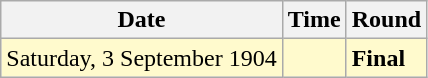<table class="wikitable">
<tr>
<th>Date</th>
<th>Time</th>
<th>Round</th>
</tr>
<tr style=background:lemonchiffon>
<td>Saturday, 3 September 1904</td>
<td></td>
<td><strong>Final</strong></td>
</tr>
</table>
